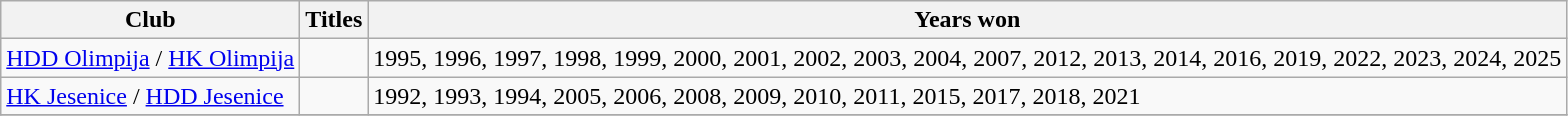<table class="wikitable">
<tr>
<th>Club</th>
<th>Titles</th>
<th>Years won</th>
</tr>
<tr>
<td><a href='#'>HDD Olimpija</a> / <a href='#'>HK Olimpija</a></td>
<td></td>
<td>1995, 1996, 1997, 1998, 1999, 2000, 2001, 2002, 2003, 2004, 2007, 2012, 2013, 2014, 2016, 2019, 2022, 2023, 2024, 2025</td>
</tr>
<tr>
<td><a href='#'>HK Jesenice</a> / <a href='#'>HDD Jesenice</a></td>
<td></td>
<td>1992, 1993, 1994, 2005, 2006, 2008, 2009, 2010, 2011, 2015, 2017, 2018, 2021</td>
</tr>
<tr>
</tr>
</table>
